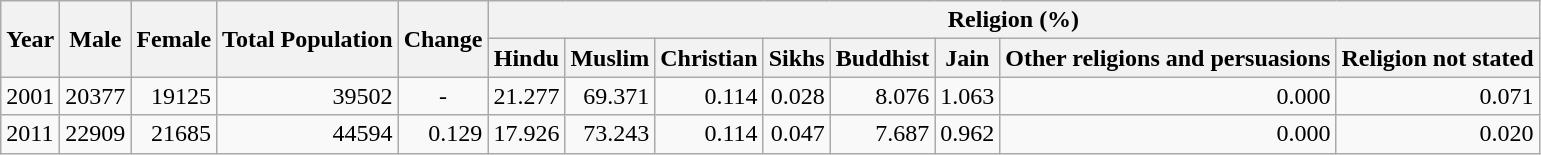<table class="wikitable">
<tr>
<th rowspan="2">Year</th>
<th rowspan="2">Male</th>
<th rowspan="2">Female</th>
<th rowspan="2">Total Population</th>
<th rowspan="2">Change</th>
<th colspan="8">Religion (%)</th>
</tr>
<tr>
<th>Hindu</th>
<th>Muslim</th>
<th>Christian</th>
<th>Sikhs</th>
<th>Buddhist</th>
<th>Jain</th>
<th>Other religions and persuasions</th>
<th>Religion not stated</th>
</tr>
<tr>
<td>2001</td>
<td style="text-align:right;">20377</td>
<td style="text-align:right;">19125</td>
<td style="text-align:right;">39502</td>
<td style="text-align:center;">-</td>
<td style="text-align:right;">21.277</td>
<td style="text-align:right;">69.371</td>
<td style="text-align:right;">0.114</td>
<td style="text-align:right;">0.028</td>
<td style="text-align:right;">8.076</td>
<td style="text-align:right;">1.063</td>
<td style="text-align:right;">0.000</td>
<td style="text-align:right;">0.071</td>
</tr>
<tr>
<td>2011</td>
<td style="text-align:right;">22909</td>
<td style="text-align:right;">21685</td>
<td style="text-align:right;">44594</td>
<td style="text-align:right;">0.129</td>
<td style="text-align:right;">17.926</td>
<td style="text-align:right;">73.243</td>
<td style="text-align:right;">0.114</td>
<td style="text-align:right;">0.047</td>
<td style="text-align:right;">7.687</td>
<td style="text-align:right;">0.962</td>
<td style="text-align:right;">0.000</td>
<td style="text-align:right;">0.020</td>
</tr>
</table>
